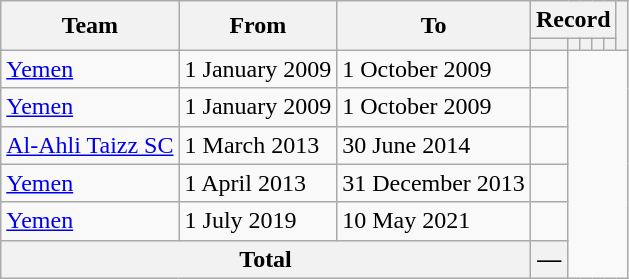<table class=wikitable style=text-align:center>
<tr>
<th rowspan=2>Team</th>
<th rowspan=2>From</th>
<th rowspan=2>To</th>
<th colspan=5>Record</th>
<th rowspan=2></th>
</tr>
<tr>
<th></th>
<th></th>
<th></th>
<th></th>
<th></th>
</tr>
<tr>
<td align=left><a href='#'>Yemen</a></td>
<td align=left>1 January 2009</td>
<td align=left>1 October 2009<br></td>
<td></td>
</tr>
<tr>
<td align=left><a href='#'>Yemen</a></td>
<td align=left>1 January 2009</td>
<td align=left>1 October 2009<br></td>
<td></td>
</tr>
<tr>
<td align=left><a href='#'>Al-Ahli Taizz SC</a></td>
<td align=left>1 March 2013</td>
<td align=left>30 June 2014<br></td>
<td></td>
</tr>
<tr>
<td align=left><a href='#'>Yemen</a></td>
<td align=left>1 April 2013</td>
<td align=left>31 December 2013<br></td>
<td></td>
</tr>
<tr>
<td align=left><a href='#'>Yemen</a></td>
<td align=left>1 July 2019</td>
<td align=left>10 May 2021<br></td>
<td></td>
</tr>
<tr>
<th colspan=3>Total<br></th>
<th>—</th>
</tr>
</table>
